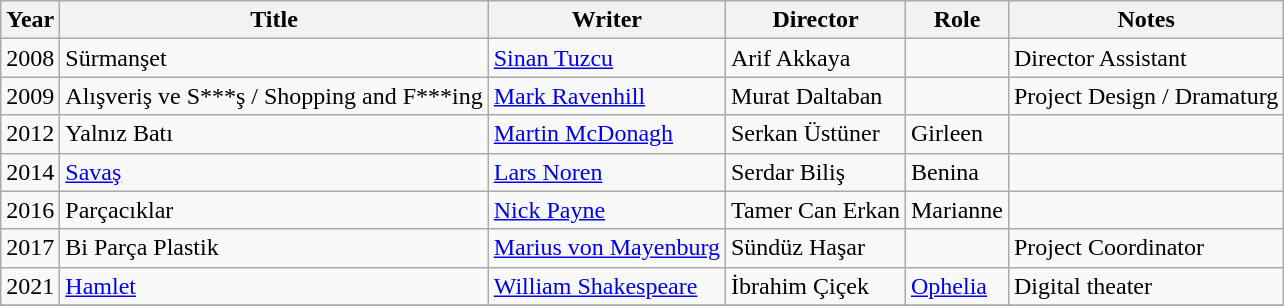<table class="wikitable">
<tr>
<th align="left">Year</th>
<th align="left">Title</th>
<th align="left">Writer</th>
<th align="left">Director</th>
<th align="left">Role</th>
<th align="left">Notes</th>
</tr>
<tr>
<td>2008</td>
<td>Sürmanşet</td>
<td><a href='#'>Sinan Tuzcu</a></td>
<td>Arif Akkaya</td>
<td></td>
<td>Director Assistant</td>
</tr>
<tr>
<td>2009</td>
<td>Alışveriş ve S***ş / Shopping and F***ing</td>
<td><a href='#'>Mark Ravenhill</a></td>
<td>Murat Daltaban</td>
<td></td>
<td>Project Design / Dramaturg</td>
</tr>
<tr>
<td>2012</td>
<td>Yalnız Batı</td>
<td><a href='#'>Martin McDonagh</a></td>
<td>Serkan Üstüner</td>
<td>Girleen</td>
<td></td>
</tr>
<tr>
<td>2014</td>
<td><a href='#'>Savaş</a></td>
<td><a href='#'>Lars Noren</a></td>
<td>Serdar Biliş</td>
<td>Benina</td>
<td></td>
</tr>
<tr>
<td>2016</td>
<td>Parçacıklar</td>
<td><a href='#'>Nick Payne</a></td>
<td>Tamer Can Erkan</td>
<td>Marianne</td>
<td></td>
</tr>
<tr>
<td>2017</td>
<td>Bi Parça Plastik</td>
<td><a href='#'>Marius von Mayenburg</a></td>
<td>Sündüz Haşar</td>
<td></td>
<td>Project Coordinator</td>
</tr>
<tr>
<td>2021</td>
<td><a href='#'>Hamlet</a></td>
<td><a href='#'>William Shakespeare</a></td>
<td>İbrahim Çiçek</td>
<td><a href='#'>Ophelia</a></td>
<td>Digital theater</td>
</tr>
<tr>
</tr>
</table>
